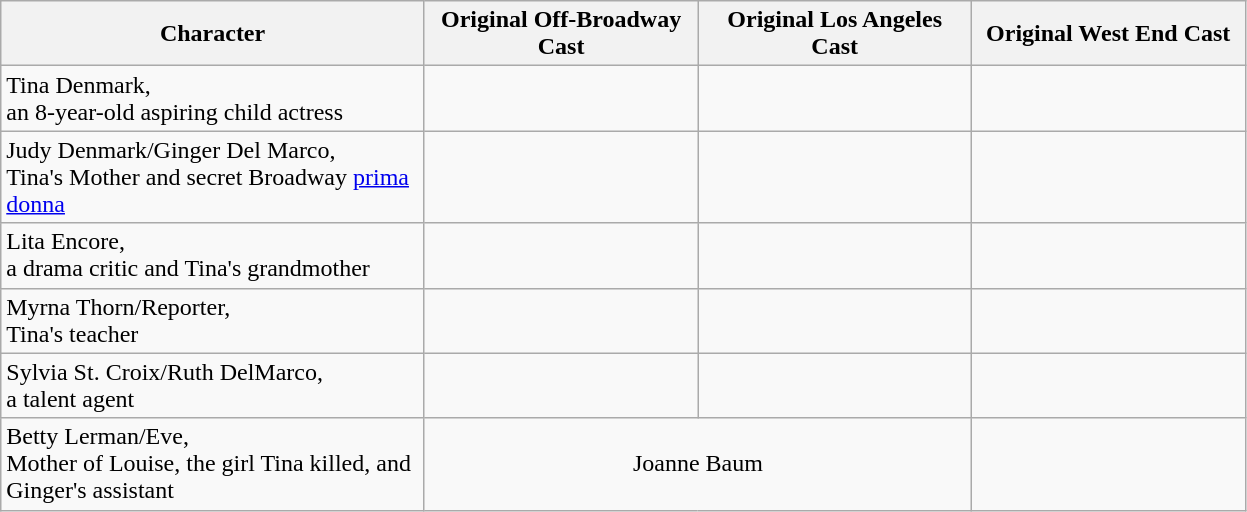<table class="wikitable">
<tr>
<th style="width:275px;"><strong>Character</strong></th>
<th style="width:175px;"><strong>Original Off-Broadway Cast</strong></th>
<th style="width:175px;"><strong>Original Los Angeles Cast</strong></th>
<th style="width:175px;"><strong>Original West End Cast</strong></th>
</tr>
<tr>
<td>Tina Denmark,<br>an 8-year-old aspiring child actress</td>
<td></td>
<td></td>
<td></td>
</tr>
<tr>
<td>Judy Denmark/Ginger Del Marco,<br>Tina's Mother and secret Broadway <a href='#'>prima donna</a></td>
<td></td>
<td></td>
<td></td>
</tr>
<tr>
<td>Lita Encore,<br>a drama critic and Tina's grandmother</td>
<td></td>
<td></td>
<td></td>
</tr>
<tr>
<td>Myrna Thorn/Reporter,<br>Tina's teacher</td>
<td></td>
<td></td>
<td></td>
</tr>
<tr>
<td>Sylvia St. Croix/Ruth DelMarco,<br>a talent agent</td>
<td></td>
<td></td>
<td></td>
</tr>
<tr>
<td>Betty Lerman/Eve,<br>Mother of Louise, the girl Tina killed, and Ginger's assistant</td>
<td colspan="2" style="text-align:center;">Joanne Baum</td>
<td></td>
</tr>
</table>
